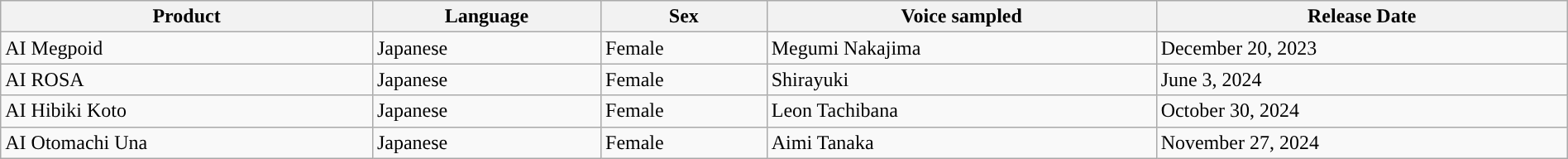<table class="wikitable" style="text-align:left; width:100%">
<tr>
<th>Product</th>
<th>Language</th>
<th>Sex</th>
<th>Voice sampled</th>
<th>Release Date</th>
</tr>
<tr>
<td>AI Megpoid</td>
<td>Japanese</td>
<td>Female</td>
<td>Megumi Nakajima</td>
<td>December 20, 2023</td>
</tr>
<tr>
<td>AI ROSA</td>
<td>Japanese</td>
<td>Female</td>
<td>Shirayuki</td>
<td>June 3, 2024</td>
</tr>
<tr>
<td>AI Hibiki Koto</td>
<td>Japanese</td>
<td>Female</td>
<td>Leon Tachibana</td>
<td>October 30, 2024</td>
</tr>
<tr>
<td>AI Otomachi Una</td>
<td>Japanese</td>
<td>Female</td>
<td>Aimi Tanaka</td>
<td>November 27, 2024</td>
</tr>
</table>
